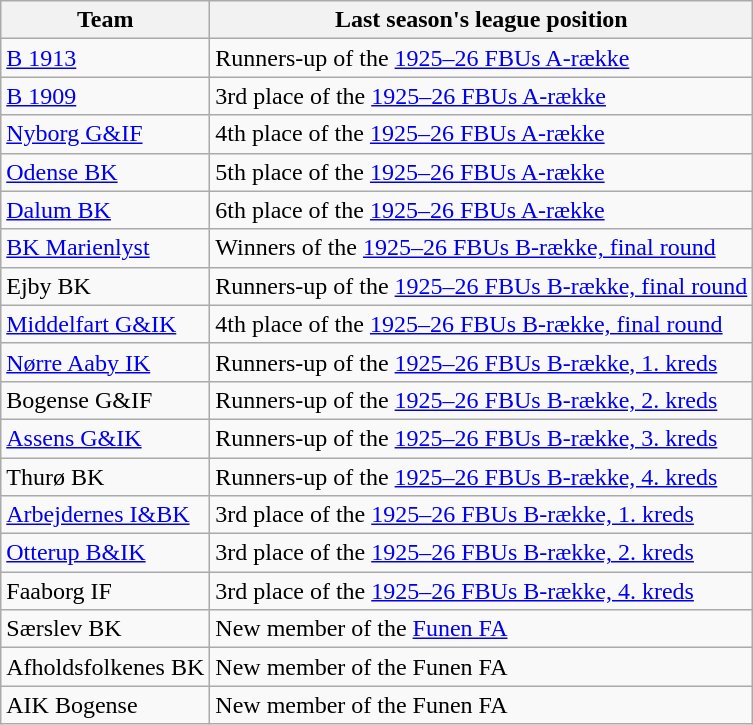<table class="wikitable">
<tr>
<th>Team</th>
<th>Last season's league position</th>
</tr>
<tr>
<td><a href='#'>B 1913</a></td>
<td>Runners-up of the <a href='#'>1925–26 FBUs A-række</a></td>
</tr>
<tr>
<td><a href='#'>B 1909</a></td>
<td>3rd place of the <a href='#'>1925–26 FBUs A-række</a></td>
</tr>
<tr>
<td><a href='#'>Nyborg G&IF</a></td>
<td>4th place of the <a href='#'>1925–26 FBUs A-række</a></td>
</tr>
<tr>
<td><a href='#'>Odense BK</a></td>
<td>5th place of the <a href='#'>1925–26 FBUs A-række</a></td>
</tr>
<tr>
<td><a href='#'>Dalum BK</a></td>
<td>6th place of the <a href='#'>1925–26 FBUs A-række</a></td>
</tr>
<tr>
<td><a href='#'>BK Marienlyst</a></td>
<td>Winners of the <a href='#'>1925–26 FBUs B-række, final round</a></td>
</tr>
<tr>
<td>Ejby BK</td>
<td>Runners-up of the <a href='#'>1925–26 FBUs B-række, final round</a></td>
</tr>
<tr>
<td><a href='#'>Middelfart G&IK</a></td>
<td>4th place of the <a href='#'>1925–26 FBUs B-række, final round</a></td>
</tr>
<tr>
<td><a href='#'>Nørre Aaby IK</a></td>
<td>Runners-up of the <a href='#'>1925–26 FBUs B-række, 1. kreds</a></td>
</tr>
<tr>
<td>Bogense G&IF</td>
<td>Runners-up of the <a href='#'>1925–26 FBUs B-række, 2. kreds</a></td>
</tr>
<tr>
<td><a href='#'>Assens G&IK</a></td>
<td>Runners-up of the <a href='#'>1925–26 FBUs B-række, 3. kreds</a></td>
</tr>
<tr>
<td>Thurø BK</td>
<td>Runners-up of the <a href='#'>1925–26 FBUs B-række, 4. kreds</a></td>
</tr>
<tr>
<td><a href='#'>Arbejdernes I&BK</a></td>
<td>3rd place of the <a href='#'>1925–26 FBUs B-række, 1. kreds</a></td>
</tr>
<tr>
<td><a href='#'>Otterup B&IK</a></td>
<td>3rd place of the <a href='#'>1925–26 FBUs B-række, 2. kreds</a></td>
</tr>
<tr>
<td>Faaborg IF</td>
<td>3rd place of the <a href='#'>1925–26 FBUs B-række, 4. kreds</a></td>
</tr>
<tr>
<td>Særslev BK</td>
<td>New member of the <a href='#'>Funen FA</a></td>
</tr>
<tr>
<td>Afholdsfolkenes BK</td>
<td>New member of the Funen FA</td>
</tr>
<tr>
<td>AIK Bogense</td>
<td>New member of the Funen FA</td>
</tr>
</table>
